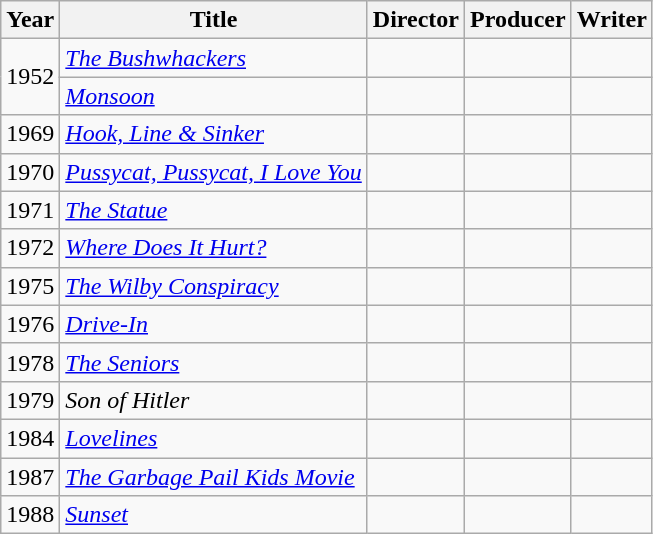<table class="wikitable">
<tr>
<th>Year</th>
<th>Title</th>
<th>Director</th>
<th>Producer</th>
<th>Writer</th>
</tr>
<tr>
<td rowspan=2>1952</td>
<td><em><a href='#'>The Bushwhackers</a></em></td>
<td></td>
<td></td>
<td></td>
</tr>
<tr>
<td><em><a href='#'>Monsoon</a></em></td>
<td></td>
<td></td>
<td></td>
</tr>
<tr>
<td>1969</td>
<td><em><a href='#'>Hook, Line & Sinker</a></em></td>
<td></td>
<td></td>
<td></td>
</tr>
<tr>
<td>1970</td>
<td><em><a href='#'>Pussycat, Pussycat, I Love You</a></em></td>
<td></td>
<td></td>
<td></td>
</tr>
<tr>
<td>1971</td>
<td><em><a href='#'>The Statue</a></em></td>
<td></td>
<td></td>
<td></td>
</tr>
<tr>
<td>1972</td>
<td><em><a href='#'>Where Does It Hurt?</a></em></td>
<td></td>
<td></td>
<td></td>
</tr>
<tr>
<td>1975</td>
<td><em><a href='#'>The Wilby Conspiracy</a></em></td>
<td></td>
<td></td>
<td></td>
</tr>
<tr>
<td>1976</td>
<td><em><a href='#'>Drive-In</a></em></td>
<td></td>
<td></td>
<td></td>
</tr>
<tr>
<td>1978</td>
<td><em><a href='#'>The Seniors</a></em></td>
<td></td>
<td></td>
<td></td>
</tr>
<tr>
<td>1979</td>
<td><em>Son of Hitler</em></td>
<td></td>
<td></td>
<td></td>
</tr>
<tr>
<td>1984</td>
<td><em><a href='#'>Lovelines</a></em></td>
<td></td>
<td></td>
<td></td>
</tr>
<tr>
<td>1987</td>
<td><em><a href='#'>The Garbage Pail Kids Movie</a></em></td>
<td></td>
<td></td>
<td></td>
</tr>
<tr>
<td>1988</td>
<td><em><a href='#'>Sunset</a></em></td>
<td></td>
<td></td>
<td></td>
</tr>
</table>
